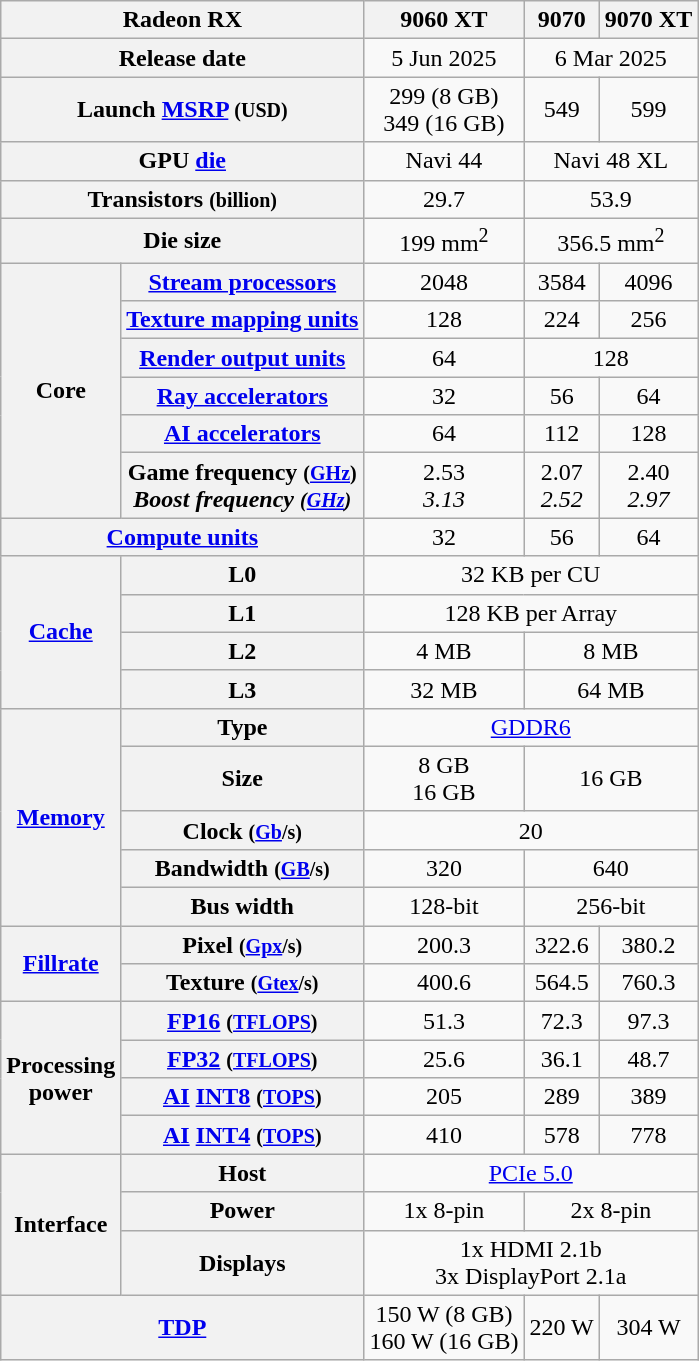<table class="wikitable sticky-header" style="text-align:center; white-space:nowrap;">
<tr>
<th colspan="2">Radeon RX</th>
<th>9060 XT</th>
<th>9070</th>
<th>9070 XT</th>
</tr>
<tr>
<th colspan="2">Release date</th>
<td>5 Jun 2025</td>
<td colspan="2">6 Mar 2025</td>
</tr>
<tr>
<th colspan="2">Launch <a href='#'>MSRP</a> <small>(USD)</small></th>
<td>299 (8 GB)<br>349 (16 GB)</td>
<td>549</td>
<td>599</td>
</tr>
<tr>
<th colspan="2">GPU <a href='#'>die</a></th>
<td>Navi 44</td>
<td colspan="2">Navi 48 XL</td>
</tr>
<tr>
<th colspan="2">Transistors <small>(billion)</small></th>
<td>29.7</td>
<td colspan="2">53.9</td>
</tr>
<tr>
<th colspan="2">Die size</th>
<td>199 mm<sup>2</sup></td>
<td colspan="2">356.5 mm<sup>2</sup></td>
</tr>
<tr>
<th rowspan="6">Core</th>
<th><a href='#'>Stream processors</a></th>
<td>2048</td>
<td>3584</td>
<td>4096</td>
</tr>
<tr>
<th><a href='#'>Texture mapping units</a></th>
<td>128</td>
<td>224</td>
<td>256</td>
</tr>
<tr>
<th><a href='#'>Render output units</a></th>
<td>64</td>
<td colspan="2">128</td>
</tr>
<tr>
<th><a href='#'>Ray accelerators</a></th>
<td>32</td>
<td>56</td>
<td>64</td>
</tr>
<tr>
<th><a href='#'>AI accelerators</a></th>
<td>64</td>
<td>112</td>
<td>128</td>
</tr>
<tr>
<th>Game frequency <small>(<a href='#'>GHz</a>)</small><br><em>Boost frequency <small>(<a href='#'>GHz</a>)</small></em></th>
<td>2.53<br><em>3.13</em></td>
<td>2.07<br><em>2.52</em></td>
<td>2.40<br><em>2.97</em></td>
</tr>
<tr>
<th colspan="2"><a href='#'>Compute units</a></th>
<td>32</td>
<td>56</td>
<td>64</td>
</tr>
<tr>
<th rowspan="4"><a href='#'>Cache</a></th>
<th>L0</th>
<td colspan="3">32 KB per CU</td>
</tr>
<tr>
<th>L1</th>
<td colspan="3">128 KB per Array</td>
</tr>
<tr>
<th>L2</th>
<td>4 MB</td>
<td colspan="2">8 MB</td>
</tr>
<tr>
<th>L3</th>
<td>32 MB</td>
<td colspan="2">64 MB</td>
</tr>
<tr>
<th rowspan="5"><a href='#'>Memory</a></th>
<th>Type</th>
<td colspan="3"><a href='#'>GDDR6</a></td>
</tr>
<tr>
<th>Size</th>
<td>8 GB<br>16 GB</td>
<td colspan="2">16 GB</td>
</tr>
<tr>
<th>Clock <small>(<a href='#'>Gb</a>/s)</small></th>
<td colspan="3">20</td>
</tr>
<tr>
<th>Bandwidth <small>(<a href='#'>GB</a>/s)</small></th>
<td>320</td>
<td colspan="2">640</td>
</tr>
<tr>
<th>Bus width</th>
<td>128-bit</td>
<td colspan="2">256-bit</td>
</tr>
<tr>
<th rowspan="2"><a href='#'>Fillrate</a></th>
<th>Pixel <small>(<a href='#'>Gpx</a>/s)</small></th>
<td>200.3</td>
<td>322.6</td>
<td>380.2</td>
</tr>
<tr>
<th>Texture <small>(<a href='#'>Gtex</a>/s)</small></th>
<td>400.6</td>
<td>564.5</td>
<td>760.3</td>
</tr>
<tr>
<th rowspan="4">Processing<br>power<br></th>
<th><a href='#'>FP16</a> <small>(<a href='#'>TFLOPS</a>)</small></th>
<td>51.3</td>
<td>72.3</td>
<td>97.3</td>
</tr>
<tr>
<th><a href='#'>FP32</a> <small>(<a href='#'>TFLOPS</a>)</small></th>
<td>25.6</td>
<td>36.1</td>
<td>48.7</td>
</tr>
<tr>
<th><a href='#'>AI</a> <a href='#'>INT8</a> <small>(<a href='#'>TOPS</a>)</small></th>
<td>205</td>
<td>289</td>
<td>389</td>
</tr>
<tr>
<th><a href='#'>AI</a> <a href='#'>INT4</a> <small>(<a href='#'>TOPS</a>)</small></th>
<td>410</td>
<td>578</td>
<td>778</td>
</tr>
<tr>
<th rowspan=3>Interface</th>
<th>Host</th>
<td colspan="3"><a href='#'>PCIe 5.0</a></td>
</tr>
<tr>
<th>Power</th>
<td>1x 8-pin</td>
<td colspan="2">2x 8-pin</td>
</tr>
<tr>
<th>Displays</th>
<td colspan="3">1x HDMI 2.1b<br>3x DisplayPort 2.1a</td>
</tr>
<tr>
<th colspan="2"><a href='#'>TDP</a></th>
<td>150 W (8 GB)<br>160 W (16 GB)</td>
<td>220 W</td>
<td>304 W</td>
</tr>
</table>
